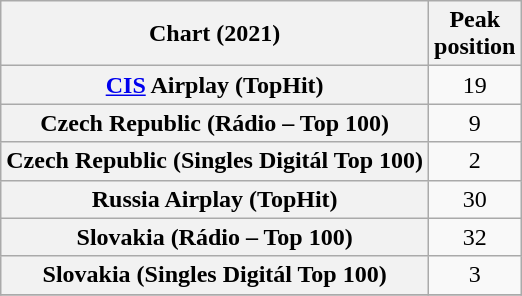<table class="wikitable plainrowheaders sortable" style="text-align:center">
<tr>
<th scope="col">Chart (2021)</th>
<th scope="col">Peak<br>position</th>
</tr>
<tr>
<th scope="row"><a href='#'>CIS</a> Airplay (TopHit)</th>
<td>19</td>
</tr>
<tr>
<th scope="row">Czech Republic (Rádio – Top 100)</th>
<td>9</td>
</tr>
<tr>
<th scope="row">Czech Republic (Singles Digitál Top 100)</th>
<td>2</td>
</tr>
<tr>
<th scope="row">Russia Airplay (TopHit)</th>
<td>30</td>
</tr>
<tr>
<th scope="row">Slovakia (Rádio – Top 100)</th>
<td>32</td>
</tr>
<tr>
<th scope="row">Slovakia (Singles Digitál Top 100)</th>
<td>3</td>
</tr>
<tr>
</tr>
</table>
